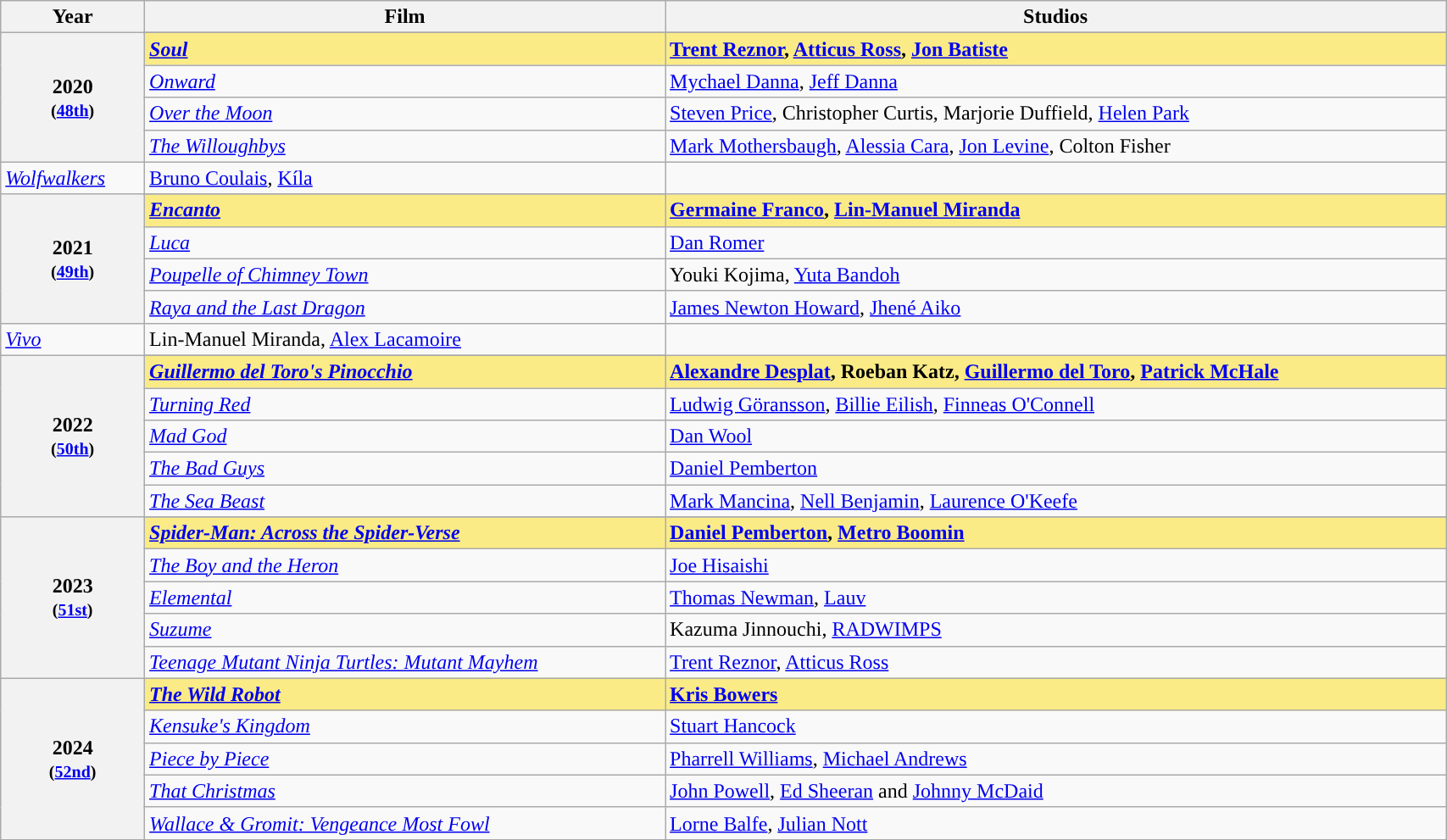<table class="wikitable" style="width:90%;">
<tr>
<th style="width:3%;">Year</th>
<th style="width:20%;">Film</th>
<th style="width:30%;">Studios</th>
</tr>
<tr>
<th rowspan="6" style="text-align:center;">2020 <br><small>(<a href='#'>48th</a>)</small><br></th>
</tr>
<tr style="background:#FAEB86;">
</tr>
<tr>
<td style="background:#FAEB86;"><strong><em><a href='#'>Soul</a></em></strong></td>
<td style="background:#FAEB86;"><strong><a href='#'>Trent Reznor</a>, <a href='#'>Atticus Ross</a>, <a href='#'>Jon Batiste</a></strong></td>
</tr>
<tr>
<td><em><a href='#'>Onward</a></em></td>
<td><a href='#'>Mychael Danna</a>, <a href='#'>Jeff Danna</a></td>
</tr>
<tr>
<td><em><a href='#'>Over the Moon</a></em></td>
<td><a href='#'>Steven Price</a>, Christopher Curtis, Marjorie Duffield, <a href='#'>Helen Park</a></td>
</tr>
<tr>
<td><em><a href='#'>The Willoughbys</a></em></td>
<td><a href='#'>Mark Mothersbaugh</a>, <a href='#'>Alessia Cara</a>, <a href='#'>Jon Levine</a>, Colton Fisher</td>
</tr>
<tr>
<td><em><a href='#'>Wolfwalkers</a></em></td>
<td><a href='#'>Bruno Coulais</a>, <a href='#'>Kíla</a></td>
</tr>
<tr>
<th rowspan="6" style="text-align:center;">2021 <br><small>(<a href='#'>49th</a>)</small><br></th>
</tr>
<tr style="background:#FAEB86;">
</tr>
<tr>
<td style="background:#FAEB86;"><strong><em><a href='#'>Encanto</a></em></strong></td>
<td style="background:#FAEB86;"><strong><a href='#'>Germaine Franco</a>, <a href='#'>Lin-Manuel Miranda</a></strong></td>
</tr>
<tr>
<td><em><a href='#'>Luca</a></em></td>
<td><a href='#'>Dan Romer</a></td>
</tr>
<tr>
<td><em><a href='#'>Poupelle of Chimney Town</a></em></td>
<td>Youki Kojima, <a href='#'>Yuta Bandoh</a></td>
</tr>
<tr>
<td><em><a href='#'>Raya and the Last Dragon</a></em></td>
<td><a href='#'>James Newton Howard</a>, <a href='#'>Jhené Aiko</a></td>
</tr>
<tr>
<td><em><a href='#'>Vivo</a></em></td>
<td>Lin-Manuel Miranda, <a href='#'>Alex Lacamoire</a></td>
</tr>
<tr>
<th rowspan="6" style="text-align:center;">2022 <br><small>(<a href='#'>50th</a>)</small><br></th>
</tr>
<tr>
<td style="background:#FAEB86;"><strong><em><a href='#'>Guillermo del Toro's Pinocchio</a></em></strong></td>
<td style="background:#FAEB86;"><strong><a href='#'>Alexandre Desplat</a>, Roeban Katz, <a href='#'>Guillermo del Toro</a>, <a href='#'>Patrick McHale</a></strong></td>
</tr>
<tr>
<td><em><a href='#'>Turning Red</a></em></td>
<td><a href='#'>Ludwig Göransson</a>, <a href='#'>Billie Eilish</a>, <a href='#'>Finneas O'Connell</a></td>
</tr>
<tr>
<td><em><a href='#'>Mad God</a></em></td>
<td><a href='#'>Dan Wool</a></td>
</tr>
<tr>
<td><em><a href='#'>The Bad Guys</a></em></td>
<td><a href='#'>Daniel Pemberton</a></td>
</tr>
<tr>
<td><em><a href='#'>The Sea Beast</a></em></td>
<td><a href='#'>Mark Mancina</a>, <a href='#'>Nell Benjamin</a>, <a href='#'>Laurence O'Keefe</a></td>
</tr>
<tr>
<th rowspan="6" style="text-align:center;">2023 <br><small>(<a href='#'>51st</a>)</small><br></th>
</tr>
<tr>
<td style="background:#FAEB86;"><strong><em><a href='#'>Spider-Man: Across the Spider-Verse</a></em></strong></td>
<td style="background:#FAEB86;"><strong><a href='#'>Daniel Pemberton</a>, <a href='#'>Metro Boomin</a></strong></td>
</tr>
<tr>
<td><em><a href='#'>The Boy and the Heron</a></em></td>
<td><a href='#'>Joe Hisaishi</a></td>
</tr>
<tr>
<td><em><a href='#'>Elemental</a></em></td>
<td><a href='#'>Thomas Newman</a>, <a href='#'>Lauv</a></td>
</tr>
<tr>
<td><em><a href='#'>Suzume</a></em></td>
<td>Kazuma Jinnouchi, <a href='#'>RADWIMPS</a></td>
</tr>
<tr>
<td><em><a href='#'>Teenage Mutant Ninja Turtles: Mutant Mayhem</a></em></td>
<td><a href='#'>Trent Reznor</a>, <a href='#'>Atticus Ross</a></td>
</tr>
<tr>
<th rowspan="6" style="text-align:center;">2024 <br><small>(<a href='#'>52nd</a>)</small><br></th>
<td style="background:#FAEB86;"><strong><em><a href='#'>The Wild Robot</a></em></strong></td>
<td style="background:#FAEB86;"><strong><a href='#'>Kris Bowers</a></strong></td>
</tr>
<tr>
<td><em><a href='#'>Kensuke's Kingdom</a></em></td>
<td><a href='#'>Stuart Hancock</a></td>
</tr>
<tr>
<td><em><a href='#'>Piece by Piece</a></em></td>
<td><a href='#'>Pharrell Williams</a>, <a href='#'>Michael Andrews</a></td>
</tr>
<tr>
<td><em><a href='#'>That Christmas</a></em></td>
<td><a href='#'>John Powell</a>, <a href='#'>Ed Sheeran</a> and <a href='#'>Johnny McDaid</a></td>
</tr>
<tr>
<td><em><a href='#'>Wallace & Gromit: Vengeance Most Fowl</a></em></td>
<td><a href='#'>Lorne Balfe</a>, <a href='#'>Julian Nott</a></td>
</tr>
<tr>
</tr>
</table>
